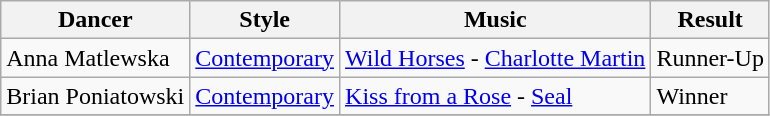<table class="wikitable">
<tr>
<th>Dancer</th>
<th>Style</th>
<th>Music</th>
<th>Result</th>
</tr>
<tr>
<td>Anna Matlewska</td>
<td><a href='#'>Contemporary</a></td>
<td><a href='#'>Wild Horses</a> - <a href='#'>Charlotte Martin</a></td>
<td>Runner-Up</td>
</tr>
<tr>
<td>Brian Poniatowski</td>
<td><a href='#'>Contemporary</a></td>
<td><a href='#'>Kiss from a Rose</a> - <a href='#'>Seal</a></td>
<td>Winner</td>
</tr>
<tr>
</tr>
</table>
